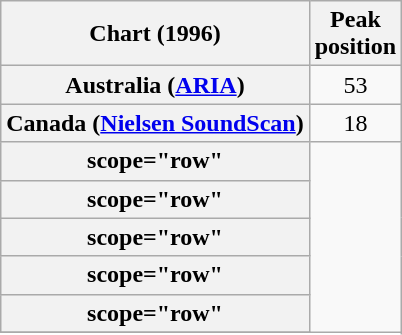<table class="wikitable sortable plainrowheaders" style="text-align:center;">
<tr>
<th scope="col">Chart (1996)</th>
<th scope="col">Peak<br>position</th>
</tr>
<tr>
<th scope="row">Australia (<a href='#'>ARIA</a>)</th>
<td>53</td>
</tr>
<tr>
<th scope="row">Canada (<a href='#'>Nielsen SoundScan</a>)</th>
<td align="center">18</td>
</tr>
<tr>
<th>scope="row" </th>
</tr>
<tr>
<th>scope="row" </th>
</tr>
<tr>
<th>scope="row" </th>
</tr>
<tr>
<th>scope="row" </th>
</tr>
<tr>
<th>scope="row" </th>
</tr>
<tr>
</tr>
</table>
